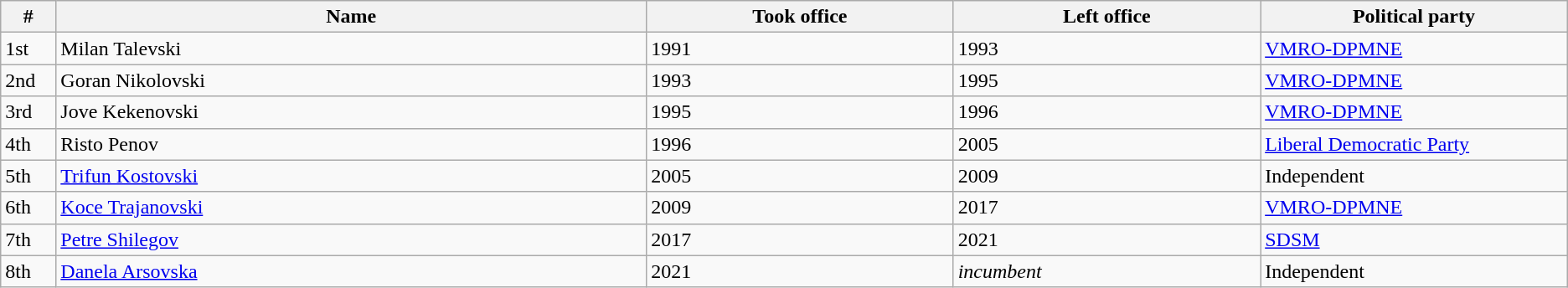<table class="wikitable">
<tr>
<th width="2%">#</th>
<th width="25%">Name</th>
<th width="13%">Took office</th>
<th width="13%">Left office</th>
<th width="13%">Political party</th>
</tr>
<tr>
<td>1st</td>
<td>Milan Talevski</td>
<td>1991</td>
<td>1993</td>
<td><a href='#'>VMRO-DPMNE</a></td>
</tr>
<tr>
<td>2nd</td>
<td>Goran Nikolovski</td>
<td>1993</td>
<td>1995</td>
<td><a href='#'>VMRO-DPMNE</a></td>
</tr>
<tr>
<td>3rd</td>
<td>Jove Kekenovski</td>
<td>1995</td>
<td>1996</td>
<td><a href='#'>VMRO-DPMNE</a></td>
</tr>
<tr>
<td>4th</td>
<td>Risto Penov</td>
<td>1996</td>
<td>2005</td>
<td><a href='#'>Liberal Democratic Party</a></td>
</tr>
<tr>
<td>5th</td>
<td><a href='#'>Trifun Kostovski</a></td>
<td>2005</td>
<td>2009</td>
<td>Independent</td>
</tr>
<tr>
<td>6th</td>
<td><a href='#'>Koce Trajanovski</a></td>
<td>2009</td>
<td>2017</td>
<td><a href='#'>VMRO-DPMNE</a></td>
</tr>
<tr>
<td>7th</td>
<td><a href='#'>Petre Shilegov</a></td>
<td>2017</td>
<td>2021</td>
<td><a href='#'>SDSM</a></td>
</tr>
<tr>
<td>8th</td>
<td><a href='#'>Danela Arsovska</a></td>
<td>2021</td>
<td><em>incumbent</em></td>
<td>Independent</td>
</tr>
</table>
